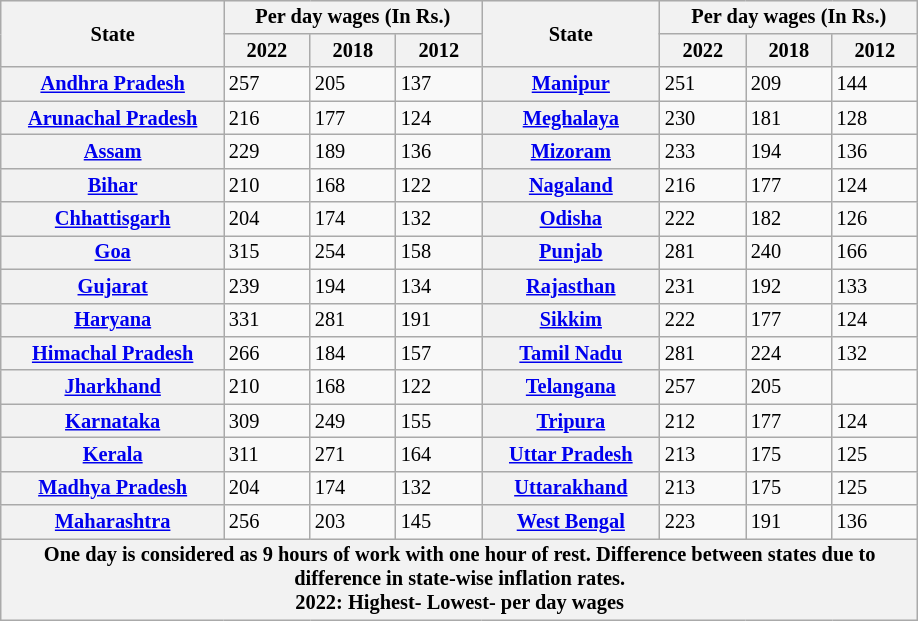<table class="wikitable plainrowheaders sortable" style="float:right; clear:right; max-width:45em; font-size:85%;">
<tr>
<th rowspan="2">State</th>
<th colspan="3">Per day wages (In Rs.)</th>
<th rowspan="2">State</th>
<th colspan="3">Per day wages (In Rs.)</th>
</tr>
<tr>
<th>2022</th>
<th>2018</th>
<th>2012</th>
<th>2022</th>
<th>2018</th>
<th>2012</th>
</tr>
<tr>
<th><a href='#'>Andhra Pradesh</a></th>
<td>257</td>
<td>205</td>
<td>137</td>
<th><a href='#'>Manipur</a></th>
<td>251</td>
<td>209</td>
<td>144</td>
</tr>
<tr>
<th><a href='#'>Arunachal Pradesh</a></th>
<td>216</td>
<td>177</td>
<td>124</td>
<th><a href='#'>Meghalaya</a></th>
<td>230</td>
<td>181</td>
<td>128</td>
</tr>
<tr>
<th><a href='#'>Assam</a></th>
<td>229</td>
<td>189</td>
<td>136</td>
<th><a href='#'>Mizoram</a></th>
<td>233</td>
<td>194</td>
<td>136</td>
</tr>
<tr>
<th><a href='#'>Bihar</a></th>
<td>210</td>
<td>168</td>
<td>122</td>
<th><a href='#'>Nagaland</a></th>
<td>216</td>
<td>177</td>
<td>124</td>
</tr>
<tr>
<th><a href='#'>Chhattisgarh</a></th>
<td>204</td>
<td>174</td>
<td>132</td>
<th><a href='#'>Odisha</a></th>
<td>222</td>
<td>182</td>
<td>126</td>
</tr>
<tr>
<th><a href='#'>Goa</a></th>
<td>315</td>
<td>254</td>
<td>158</td>
<th><a href='#'>Punjab</a></th>
<td>281</td>
<td>240</td>
<td>166</td>
</tr>
<tr>
<th><a href='#'>Gujarat</a></th>
<td>239</td>
<td>194</td>
<td>134</td>
<th><a href='#'>Rajasthan</a></th>
<td>231</td>
<td>192</td>
<td>133</td>
</tr>
<tr>
<th><a href='#'>Haryana</a></th>
<td>331</td>
<td>281</td>
<td>191</td>
<th><a href='#'>Sikkim</a></th>
<td>222</td>
<td>177</td>
<td>124</td>
</tr>
<tr>
<th><a href='#'>Himachal Pradesh</a></th>
<td>266</td>
<td>184</td>
<td>157</td>
<th><a href='#'>Tamil Nadu</a></th>
<td>281</td>
<td>224</td>
<td>132</td>
</tr>
<tr>
<th><a href='#'>Jharkhand</a></th>
<td>210</td>
<td>168</td>
<td>122</td>
<th><a href='#'>Telangana</a></th>
<td>257</td>
<td>205</td>
<td></td>
</tr>
<tr>
<th><a href='#'>Karnataka</a></th>
<td>309</td>
<td>249</td>
<td>155</td>
<th><a href='#'>Tripura</a></th>
<td>212</td>
<td>177</td>
<td>124</td>
</tr>
<tr>
<th><a href='#'>Kerala</a></th>
<td>311</td>
<td>271</td>
<td>164</td>
<th><a href='#'>Uttar Pradesh</a></th>
<td>213</td>
<td>175</td>
<td>125</td>
</tr>
<tr>
<th><a href='#'>Madhya Pradesh</a></th>
<td>204</td>
<td>174</td>
<td>132</td>
<th><a href='#'>Uttarakhand</a></th>
<td>213</td>
<td>175</td>
<td>125</td>
</tr>
<tr>
<th><a href='#'>Maharashtra</a></th>
<td>256</td>
<td>203</td>
<td>145</td>
<th><a href='#'>West Bengal</a></th>
<td>223</td>
<td>191</td>
<td>136</td>
</tr>
<tr>
<th colspan="8">One day is considered as 9 hours of work with one hour of rest. Difference between states due to difference in state-wise inflation rates.<br>2022: Highest-  Lowest-  per day wages</th>
</tr>
</table>
